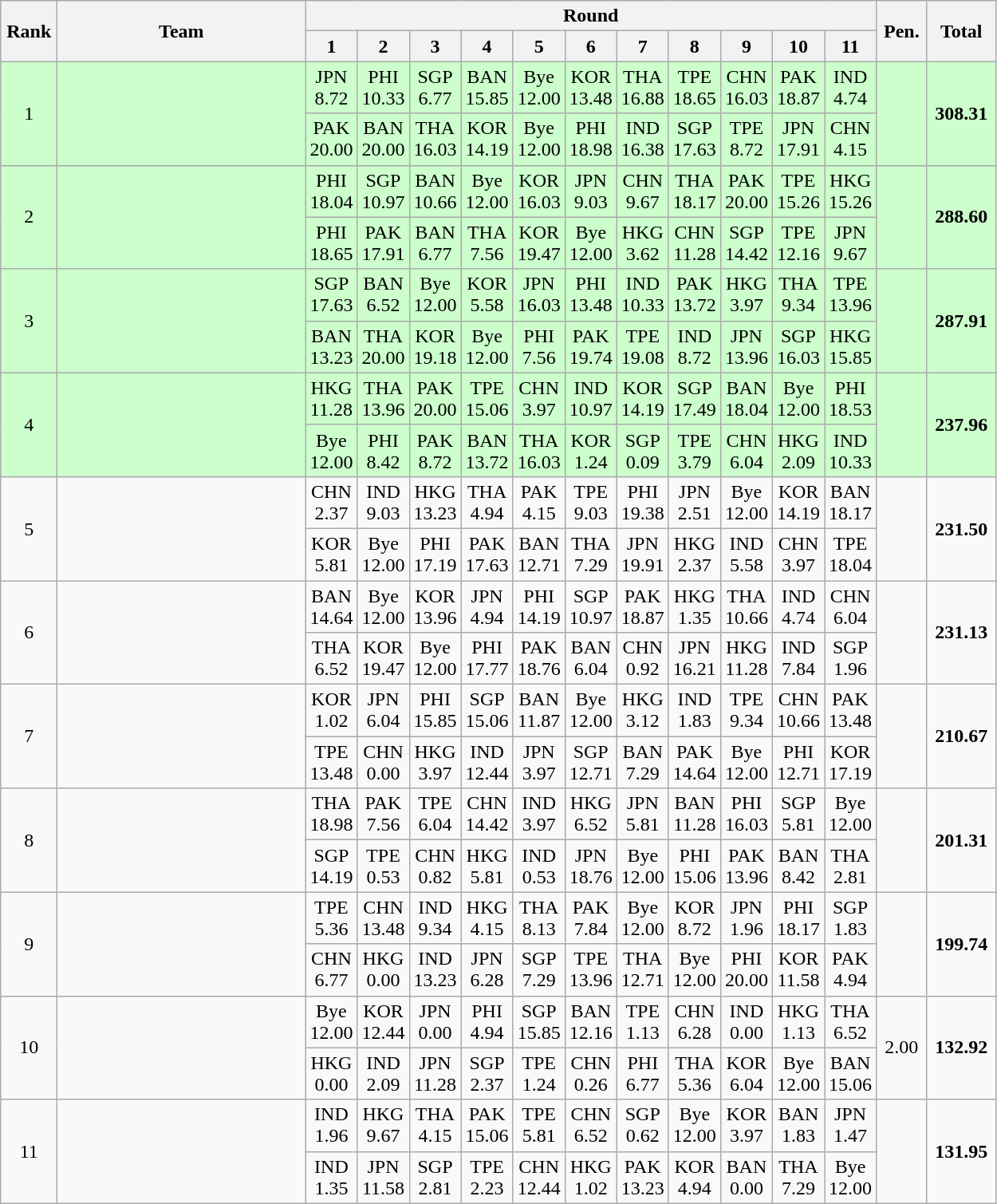<table class=wikitable style="text-align:center">
<tr>
<th rowspan="2" width=40>Rank</th>
<th rowspan="2" width=200>Team</th>
<th colspan=11>Round</th>
<th rowspan=2 width=35>Pen.</th>
<th rowspan=2 width=50>Total</th>
</tr>
<tr>
<th width=35>1</th>
<th width=35>2</th>
<th width=35>3</th>
<th width=35>4</th>
<th width=35>5</th>
<th width=35>6</th>
<th width=35>7</th>
<th width=35>8</th>
<th width=35>9</th>
<th width=35>10</th>
<th width=35>11</th>
</tr>
<tr bgcolor="#ccffcc">
<td rowspan=2>1</td>
<td align=left rowspan=2></td>
<td>JPN<br>8.72</td>
<td>PHI<br>10.33</td>
<td>SGP<br>6.77</td>
<td>BAN<br>15.85</td>
<td>Bye<br>12.00</td>
<td>KOR<br>13.48</td>
<td>THA<br>16.88</td>
<td>TPE<br>18.65</td>
<td>CHN<br>16.03</td>
<td>PAK<br>18.87</td>
<td>IND<br>4.74</td>
<td rowspan=2></td>
<td rowspan=2><strong>308.31</strong></td>
</tr>
<tr bgcolor="#ccffcc">
<td>PAK<br>20.00</td>
<td>BAN<br>20.00</td>
<td>THA<br>16.03</td>
<td>KOR<br>14.19</td>
<td>Bye<br>12.00</td>
<td>PHI<br>18.98</td>
<td>IND<br>16.38</td>
<td>SGP<br>17.63</td>
<td>TPE<br>8.72</td>
<td>JPN<br>17.91</td>
<td>CHN<br>4.15</td>
</tr>
<tr bgcolor="#ccffcc">
<td rowspan=2>2</td>
<td align=left rowspan=2></td>
<td>PHI<br>18.04</td>
<td>SGP<br>10.97</td>
<td>BAN<br>10.66</td>
<td>Bye<br>12.00</td>
<td>KOR<br>16.03</td>
<td>JPN<br>9.03</td>
<td>CHN<br>9.67</td>
<td>THA<br>18.17</td>
<td>PAK<br>20.00</td>
<td>TPE<br>15.26</td>
<td>HKG<br>15.26</td>
<td rowspan=2></td>
<td rowspan=2><strong>288.60</strong></td>
</tr>
<tr bgcolor="#ccffcc">
<td>PHI<br>18.65</td>
<td>PAK<br>17.91</td>
<td>BAN<br>6.77</td>
<td>THA<br>7.56</td>
<td>KOR<br>19.47</td>
<td>Bye<br>12.00</td>
<td>HKG<br>3.62</td>
<td>CHN<br>11.28</td>
<td>SGP<br>14.42</td>
<td>TPE<br>12.16</td>
<td>JPN<br>9.67</td>
</tr>
<tr bgcolor="#ccffcc">
<td rowspan=2>3</td>
<td align=left rowspan=2></td>
<td>SGP<br>17.63</td>
<td>BAN<br>6.52</td>
<td>Bye<br>12.00</td>
<td>KOR<br>5.58</td>
<td>JPN<br>16.03</td>
<td>PHI<br>13.48</td>
<td>IND<br>10.33</td>
<td>PAK<br>13.72</td>
<td>HKG<br>3.97</td>
<td>THA<br>9.34</td>
<td>TPE<br>13.96</td>
<td rowspan=2></td>
<td rowspan=2><strong>287.91</strong></td>
</tr>
<tr bgcolor="#ccffcc">
<td>BAN<br>13.23</td>
<td>THA<br>20.00</td>
<td>KOR<br>19.18</td>
<td>Bye<br>12.00</td>
<td>PHI<br>7.56</td>
<td>PAK<br>19.74</td>
<td>TPE<br>19.08</td>
<td>IND<br>8.72</td>
<td>JPN<br>13.96</td>
<td>SGP<br>16.03</td>
<td>HKG<br>15.85</td>
</tr>
<tr bgcolor="#ccffcc">
<td rowspan=2>4</td>
<td align=left rowspan=2></td>
<td>HKG<br>11.28</td>
<td>THA<br>13.96</td>
<td>PAK<br>20.00</td>
<td>TPE<br>15.06</td>
<td>CHN<br>3.97</td>
<td>IND<br>10.97</td>
<td>KOR<br>14.19</td>
<td>SGP<br>17.49</td>
<td>BAN<br>18.04</td>
<td>Bye<br>12.00</td>
<td>PHI<br>18.53</td>
<td rowspan=2></td>
<td rowspan=2><strong>237.96</strong></td>
</tr>
<tr bgcolor="#ccffcc">
<td>Bye<br>12.00</td>
<td>PHI<br>8.42</td>
<td>PAK<br>8.72</td>
<td>BAN<br>13.72</td>
<td>THA<br>16.03</td>
<td>KOR<br>1.24</td>
<td>SGP<br>0.09</td>
<td>TPE<br>3.79</td>
<td>CHN<br>6.04</td>
<td>HKG<br>2.09</td>
<td>IND<br>10.33</td>
</tr>
<tr>
<td rowspan=2>5</td>
<td align=left rowspan=2></td>
<td>CHN<br>2.37</td>
<td>IND<br>9.03</td>
<td>HKG<br>13.23</td>
<td>THA<br>4.94</td>
<td>PAK<br>4.15</td>
<td>TPE<br>9.03</td>
<td>PHI<br>19.38</td>
<td>JPN<br>2.51</td>
<td>Bye<br>12.00</td>
<td>KOR<br>14.19</td>
<td>BAN<br>18.17</td>
<td rowspan=2></td>
<td rowspan=2><strong>231.50</strong></td>
</tr>
<tr>
<td>KOR<br>5.81</td>
<td>Bye<br>12.00</td>
<td>PHI<br>17.19</td>
<td>PAK<br>17.63</td>
<td>BAN<br>12.71</td>
<td>THA<br>7.29</td>
<td>JPN<br>19.91</td>
<td>HKG<br>2.37</td>
<td>IND<br>5.58</td>
<td>CHN<br>3.97</td>
<td>TPE<br>18.04</td>
</tr>
<tr>
<td rowspan=2>6</td>
<td align=left rowspan=2></td>
<td>BAN<br>14.64</td>
<td>Bye<br>12.00</td>
<td>KOR<br>13.96</td>
<td>JPN<br>4.94</td>
<td>PHI<br>14.19</td>
<td>SGP<br>10.97</td>
<td>PAK<br>18.87</td>
<td>HKG<br>1.35</td>
<td>THA<br>10.66</td>
<td>IND<br>4.74</td>
<td>CHN<br>6.04</td>
<td rowspan=2></td>
<td rowspan=2><strong>231.13</strong></td>
</tr>
<tr>
<td>THA<br>6.52</td>
<td>KOR<br>19.47</td>
<td>Bye<br>12.00</td>
<td>PHI<br>17.77</td>
<td>PAK<br>18.76</td>
<td>BAN<br>6.04</td>
<td>CHN<br>0.92</td>
<td>JPN<br>16.21</td>
<td>HKG<br>11.28</td>
<td>IND<br>7.84</td>
<td>SGP<br>1.96</td>
</tr>
<tr>
<td rowspan=2>7</td>
<td align=left rowspan=2></td>
<td>KOR<br>1.02</td>
<td>JPN<br>6.04</td>
<td>PHI<br>15.85</td>
<td>SGP<br>15.06</td>
<td>BAN<br>11.87</td>
<td>Bye<br>12.00</td>
<td>HKG<br>3.12</td>
<td>IND<br>1.83</td>
<td>TPE<br>9.34</td>
<td>CHN<br>10.66</td>
<td>PAK<br>13.48</td>
<td rowspan=2></td>
<td rowspan=2><strong>210.67</strong></td>
</tr>
<tr>
<td>TPE<br>13.48</td>
<td>CHN<br>0.00</td>
<td>HKG<br>3.97</td>
<td>IND<br>12.44</td>
<td>JPN<br>3.97</td>
<td>SGP<br>12.71</td>
<td>BAN<br>7.29</td>
<td>PAK<br>14.64</td>
<td>Bye<br>12.00</td>
<td>PHI<br>12.71</td>
<td>KOR<br>17.19</td>
</tr>
<tr>
<td rowspan=2>8</td>
<td align=left rowspan=2></td>
<td>THA<br>18.98</td>
<td>PAK<br>7.56</td>
<td>TPE<br>6.04</td>
<td>CHN<br>14.42</td>
<td>IND<br>3.97</td>
<td>HKG<br>6.52</td>
<td>JPN<br>5.81</td>
<td>BAN<br>11.28</td>
<td>PHI<br>16.03</td>
<td>SGP<br>5.81</td>
<td>Bye<br>12.00</td>
<td rowspan=2></td>
<td rowspan=2><strong>201.31</strong></td>
</tr>
<tr>
<td>SGP<br>14.19</td>
<td>TPE<br>0.53</td>
<td>CHN<br>0.82</td>
<td>HKG<br>5.81</td>
<td>IND<br>0.53</td>
<td>JPN<br>18.76</td>
<td>Bye<br>12.00</td>
<td>PHI<br>15.06</td>
<td>PAK<br>13.96</td>
<td>BAN<br>8.42</td>
<td>THA<br>2.81</td>
</tr>
<tr>
<td rowspan=2>9</td>
<td align=left rowspan=2></td>
<td>TPE<br>5.36</td>
<td>CHN<br>13.48</td>
<td>IND<br>9.34</td>
<td>HKG<br>4.15</td>
<td>THA<br>8.13</td>
<td>PAK<br>7.84</td>
<td>Bye<br>12.00</td>
<td>KOR<br>8.72</td>
<td>JPN<br>1.96</td>
<td>PHI<br>18.17</td>
<td>SGP<br>1.83</td>
<td rowspan=2></td>
<td rowspan=2><strong>199.74</strong></td>
</tr>
<tr>
<td>CHN<br>6.77</td>
<td>HKG<br>0.00</td>
<td>IND<br>13.23</td>
<td>JPN<br>6.28</td>
<td>SGP<br>7.29</td>
<td>TPE<br>13.96</td>
<td>THA<br>12.71</td>
<td>Bye<br>12.00</td>
<td>PHI<br>20.00</td>
<td>KOR<br>11.58</td>
<td>PAK<br>4.94</td>
</tr>
<tr>
<td rowspan=2>10</td>
<td align=left rowspan=2></td>
<td>Bye<br>12.00</td>
<td>KOR<br>12.44</td>
<td>JPN<br>0.00</td>
<td>PHI<br>4.94</td>
<td>SGP<br>15.85</td>
<td>BAN<br>12.16</td>
<td>TPE<br>1.13</td>
<td>CHN<br>6.28</td>
<td>IND<br>0.00</td>
<td>HKG<br>1.13</td>
<td>THA<br>6.52</td>
<td rowspan=2>2.00</td>
<td rowspan=2><strong>132.92</strong></td>
</tr>
<tr>
<td>HKG<br>0.00</td>
<td>IND<br>2.09</td>
<td>JPN<br>11.28</td>
<td>SGP<br>2.37</td>
<td>TPE<br>1.24</td>
<td>CHN<br>0.26</td>
<td>PHI<br>6.77</td>
<td>THA<br>5.36</td>
<td>KOR<br>6.04</td>
<td>Bye<br>12.00</td>
<td>BAN<br>15.06</td>
</tr>
<tr>
<td rowspan=2>11</td>
<td align=left rowspan=2></td>
<td>IND<br>1.96</td>
<td>HKG<br>9.67</td>
<td>THA<br>4.15</td>
<td>PAK<br>15.06</td>
<td>TPE<br>5.81</td>
<td>CHN<br>6.52</td>
<td>SGP<br>0.62</td>
<td>Bye<br>12.00</td>
<td>KOR<br>3.97</td>
<td>BAN<br>1.83</td>
<td>JPN<br>1.47</td>
<td rowspan=2></td>
<td rowspan=2><strong>131.95</strong></td>
</tr>
<tr>
<td>IND<br>1.35</td>
<td>JPN<br>11.58</td>
<td>SGP<br>2.81</td>
<td>TPE<br>2.23</td>
<td>CHN<br>12.44</td>
<td>HKG<br>1.02</td>
<td>PAK<br>13.23</td>
<td>KOR<br>4.94</td>
<td>BAN<br>0.00</td>
<td>THA<br>7.29</td>
<td>Bye<br>12.00</td>
</tr>
</table>
